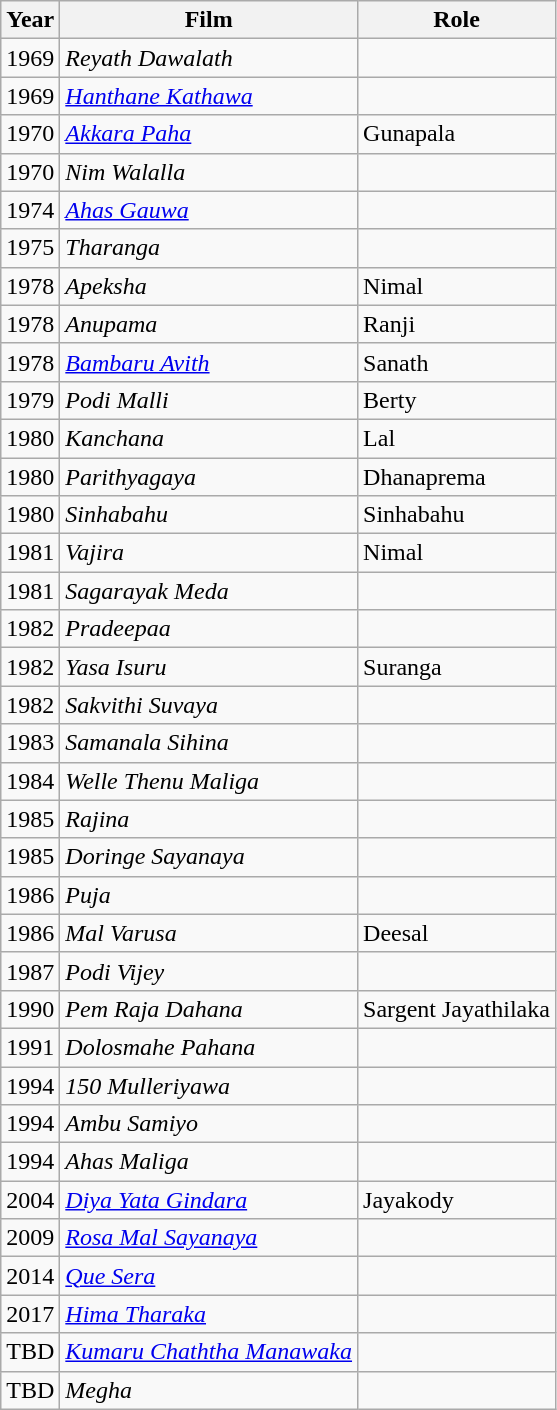<table class="wikitable">
<tr>
<th>Year</th>
<th>Film</th>
<th>Role</th>
</tr>
<tr>
<td>1969</td>
<td><em>Reyath Dawalath</em></td>
<td></td>
</tr>
<tr>
<td>1969</td>
<td><em><a href='#'>Hanthane Kathawa</a></em></td>
<td></td>
</tr>
<tr>
<td>1970</td>
<td><em><a href='#'>Akkara Paha</a></em></td>
<td>Gunapala </td>
</tr>
<tr>
<td>1970</td>
<td><em>Nim Walalla</em></td>
<td></td>
</tr>
<tr>
<td>1974</td>
<td><em><a href='#'>Ahas Gauwa</a></em></td>
<td></td>
</tr>
<tr>
<td>1975</td>
<td><em>Tharanga</em></td>
<td></td>
</tr>
<tr>
<td>1978</td>
<td><em>Apeksha</em></td>
<td>Nimal </td>
</tr>
<tr>
<td>1978</td>
<td><em>Anupama</em></td>
<td>Ranji </td>
</tr>
<tr>
<td>1978</td>
<td><em><a href='#'>Bambaru Avith</a></em></td>
<td>Sanath</td>
</tr>
<tr>
<td>1979</td>
<td><em>Podi Malli</em></td>
<td>Berty</td>
</tr>
<tr>
<td>1980</td>
<td><em>Kanchana</em></td>
<td>Lal</td>
</tr>
<tr>
<td>1980</td>
<td><em>Parithyagaya</em></td>
<td>Dhanaprema</td>
</tr>
<tr>
<td>1980</td>
<td><em>Sinhabahu</em></td>
<td>Sinhabahu</td>
</tr>
<tr>
<td>1981</td>
<td><em>Vajira</em></td>
<td>Nimal</td>
</tr>
<tr>
<td>1981</td>
<td><em>Sagarayak Meda</em></td>
<td></td>
</tr>
<tr>
<td>1982</td>
<td><em>Pradeepaa</em></td>
<td></td>
</tr>
<tr>
<td>1982</td>
<td><em>Yasa Isuru</em></td>
<td>Suranga </td>
</tr>
<tr>
<td>1982</td>
<td><em>Sakvithi Suvaya</em></td>
<td></td>
</tr>
<tr>
<td>1983</td>
<td><em>Samanala Sihina</em></td>
<td></td>
</tr>
<tr>
<td>1984</td>
<td><em>Welle Thenu Maliga</em></td>
<td></td>
</tr>
<tr>
<td>1985</td>
<td><em>Rajina</em></td>
<td></td>
</tr>
<tr>
<td>1985</td>
<td><em>Doringe Sayanaya</em></td>
<td></td>
</tr>
<tr>
<td>1986</td>
<td><em>Puja</em></td>
<td></td>
</tr>
<tr>
<td>1986</td>
<td><em>Mal Varusa</em></td>
<td>Deesal</td>
</tr>
<tr>
<td>1987</td>
<td><em>Podi Vijey</em></td>
<td></td>
</tr>
<tr>
<td>1990</td>
<td><em>Pem Raja Dahana</em></td>
<td>Sargent Jayathilaka</td>
</tr>
<tr>
<td>1991</td>
<td><em>Dolosmahe Pahana</em></td>
<td></td>
</tr>
<tr>
<td>1994</td>
<td><em>150 Mulleriyawa</em></td>
<td></td>
</tr>
<tr>
<td>1994</td>
<td><em>Ambu Samiyo</em></td>
<td></td>
</tr>
<tr>
<td>1994</td>
<td><em>Ahas Maliga</em></td>
<td></td>
</tr>
<tr>
<td>2004</td>
<td><em><a href='#'>Diya Yata Gindara</a></em></td>
<td>Jayakody </td>
</tr>
<tr>
<td>2009</td>
<td><em><a href='#'>Rosa Mal Sayanaya</a></em></td>
<td></td>
</tr>
<tr>
<td>2014</td>
<td><em><a href='#'>Que Sera</a></em></td>
<td></td>
</tr>
<tr>
<td>2017</td>
<td><em><a href='#'>Hima Tharaka</a></em></td>
<td></td>
</tr>
<tr>
<td>TBD</td>
<td><em><a href='#'>Kumaru Chaththa Manawaka</a></em></td>
<td></td>
</tr>
<tr>
<td>TBD</td>
<td><em>Megha</em></td>
<td></td>
</tr>
</table>
